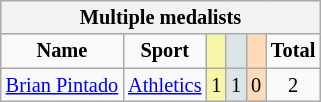<table class="wikitable" style="font-size:85%; text-align:center;">
<tr style="background:#efefef;">
<th colspan=7>Multiple medalists</th>
</tr>
<tr align=center>
<td><strong>Name</strong></td>
<td><strong>Sport</strong></td>
<td style="background:#f7f6a8;"></td>
<td style="background:#dce5e5;"></td>
<td style="background:#ffdab9;"></td>
<td><strong>Total</strong></td>
</tr>
<tr align=center>
<td><a href='#'>Brian Pintado</a></td>
<td><a href='#'>Athletics</a></td>
<td style="background:#f7f6a8;">1</td>
<td style="background:#dce5e5;">1</td>
<td style="background:#ffdab9;">0</td>
<td>2</td>
</tr>
</table>
